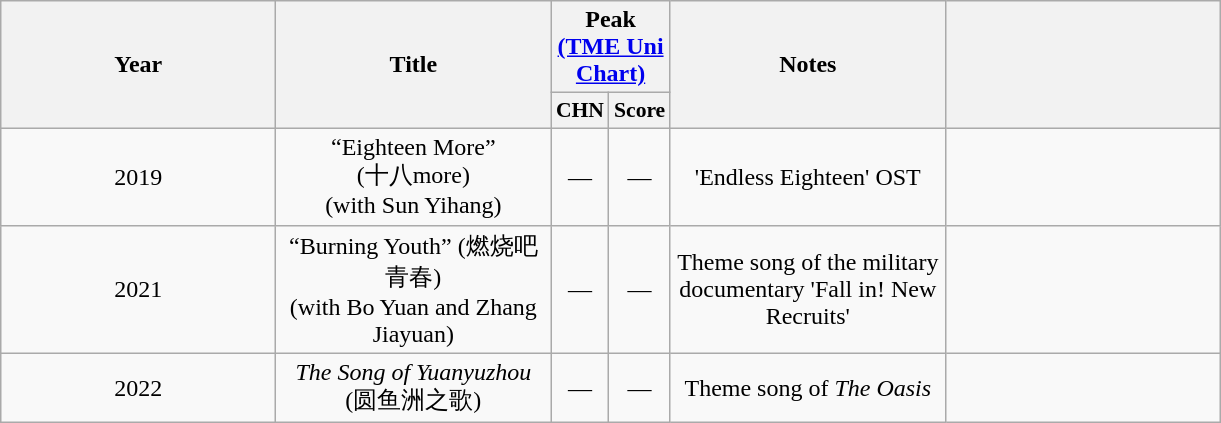<table class="wikitable plainrowheaders" style="text-align:center;">
<tr>
<th scope="col" rowspan="2" style="width:11em;">Year</th>
<th scope="col" rowspan="2" style="width:11em;">Title</th>
<th scope="col" colspan="2">Peak <br><a href='#'>(TME Uni Chart)</a></th>
<th scope="col" rowspan="2" style="width:11em;">Notes</th>
<th scope="col" rowspan="2" style="width:11em;"></th>
</tr>
<tr>
<th scope="col" style="width:2em;font-size:90%;">CHN</th>
<th scope="col" style="width:2em;font-size:90%;">Score</th>
</tr>
<tr |->
<td>2019</td>
<td>“Eighteen More” <br> (十八more)<br>(with Sun Yihang)</td>
<td style="text-align:center">—</td>
<td style="text-align:center">—</td>
<td>'Endless Eighteen' OST</td>
<td></td>
</tr>
<tr>
<td>2021</td>
<td>“Burning Youth” (燃烧吧青春)<br>(with Bo Yuan and Zhang Jiayuan)</td>
<td style="text-align:center">—</td>
<td style="text-align:center">—</td>
<td>Theme song of the military documentary 'Fall in! New Recruits'</td>
<td></td>
</tr>
<tr>
<td>2022</td>
<td><em>The Song of Yuanyuzhou</em><br> (圆鱼洲之歌)</td>
<td style="text-align:center">—</td>
<td style="text-align:center">—</td>
<td>Theme song of <em>The Oasis</em></td>
<td></td>
</tr>
</table>
